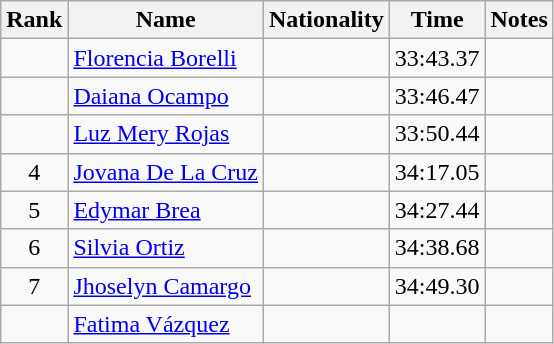<table class="wikitable sortable" style="text-align:center">
<tr>
<th>Rank</th>
<th>Name</th>
<th>Nationality</th>
<th>Time</th>
<th>Notes</th>
</tr>
<tr>
<td></td>
<td align=left><a href='#'>Florencia Borelli</a></td>
<td align=left></td>
<td>33:43.37</td>
<td></td>
</tr>
<tr>
<td></td>
<td align=left><a href='#'>Daiana Ocampo</a></td>
<td align=left></td>
<td>33:46.47</td>
<td></td>
</tr>
<tr>
<td></td>
<td align=left><a href='#'>Luz Mery Rojas</a></td>
<td align=left></td>
<td>33:50.44</td>
<td></td>
</tr>
<tr>
<td>4</td>
<td align=left><a href='#'>Jovana De La Cruz</a></td>
<td align=left></td>
<td>34:17.05</td>
<td></td>
</tr>
<tr>
<td>5</td>
<td align=left><a href='#'>Edymar Brea</a></td>
<td align=left></td>
<td>34:27.44</td>
<td></td>
</tr>
<tr>
<td>6</td>
<td align=left><a href='#'>Silvia Ortiz</a></td>
<td align=left></td>
<td>34:38.68</td>
<td></td>
</tr>
<tr>
<td>7</td>
<td align=left><a href='#'>Jhoselyn Camargo</a></td>
<td align=left></td>
<td>34:49.30</td>
<td></td>
</tr>
<tr>
<td></td>
<td align=left><a href='#'>Fatima Vázquez</a></td>
<td align=left></td>
<td></td>
<td></td>
</tr>
</table>
